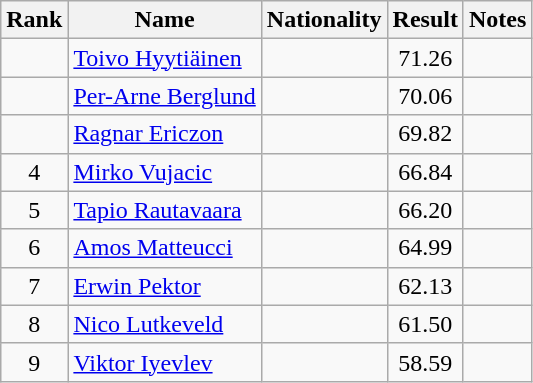<table class="wikitable sortable" style="text-align:center">
<tr>
<th>Rank</th>
<th>Name</th>
<th>Nationality</th>
<th>Result</th>
<th>Notes</th>
</tr>
<tr>
<td></td>
<td align=left><a href='#'>Toivo Hyytiäinen</a></td>
<td align=left></td>
<td>71.26</td>
<td></td>
</tr>
<tr>
<td></td>
<td align=left><a href='#'>Per-Arne Berglund</a></td>
<td align=left></td>
<td>70.06</td>
<td></td>
</tr>
<tr>
<td></td>
<td align=left><a href='#'>Ragnar Ericzon</a></td>
<td align=left></td>
<td>69.82</td>
<td></td>
</tr>
<tr>
<td>4</td>
<td align=left><a href='#'>Mirko Vujacic</a></td>
<td align=left></td>
<td>66.84</td>
<td></td>
</tr>
<tr>
<td>5</td>
<td align=left><a href='#'>Tapio Rautavaara</a></td>
<td align=left></td>
<td>66.20</td>
<td></td>
</tr>
<tr>
<td>6</td>
<td align=left><a href='#'>Amos Matteucci</a></td>
<td align=left></td>
<td>64.99</td>
<td></td>
</tr>
<tr>
<td>7</td>
<td align=left><a href='#'>Erwin Pektor</a></td>
<td align=left></td>
<td>62.13</td>
<td></td>
</tr>
<tr>
<td>8</td>
<td align=left><a href='#'>Nico Lutkeveld</a></td>
<td align=left></td>
<td>61.50</td>
<td></td>
</tr>
<tr>
<td>9</td>
<td align=left><a href='#'>Viktor Iyevlev</a></td>
<td align=left></td>
<td>58.59</td>
<td></td>
</tr>
</table>
